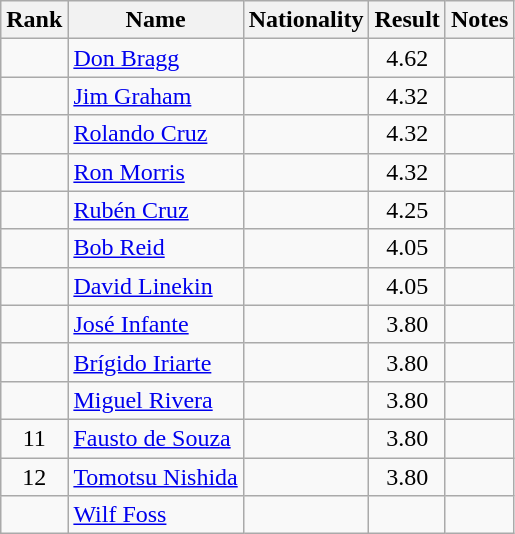<table class="wikitable sortable" style="text-align:center">
<tr>
<th>Rank</th>
<th>Name</th>
<th>Nationality</th>
<th>Result</th>
<th>Notes</th>
</tr>
<tr>
<td></td>
<td align=left><a href='#'>Don Bragg</a></td>
<td align=left></td>
<td>4.62</td>
<td></td>
</tr>
<tr>
<td></td>
<td align=left><a href='#'>Jim Graham</a></td>
<td align=left></td>
<td>4.32</td>
<td></td>
</tr>
<tr>
<td></td>
<td align=left><a href='#'>Rolando Cruz</a></td>
<td align=left></td>
<td>4.32</td>
<td></td>
</tr>
<tr>
<td></td>
<td align=left><a href='#'>Ron Morris</a></td>
<td align=left></td>
<td>4.32</td>
<td></td>
</tr>
<tr>
<td></td>
<td align=left><a href='#'>Rubén Cruz</a></td>
<td align=left></td>
<td>4.25</td>
<td></td>
</tr>
<tr>
<td></td>
<td align=left><a href='#'>Bob Reid</a></td>
<td align=left></td>
<td>4.05</td>
<td></td>
</tr>
<tr>
<td></td>
<td align=left><a href='#'>David Linekin</a></td>
<td align=left></td>
<td>4.05</td>
<td></td>
</tr>
<tr>
<td></td>
<td align=left><a href='#'>José Infante</a></td>
<td align=left></td>
<td>3.80</td>
<td></td>
</tr>
<tr>
<td></td>
<td align=left><a href='#'>Brígido Iriarte</a></td>
<td align=left></td>
<td>3.80</td>
<td></td>
</tr>
<tr>
<td></td>
<td align=left><a href='#'>Miguel Rivera</a></td>
<td align=left></td>
<td>3.80</td>
<td></td>
</tr>
<tr>
<td>11</td>
<td align=left><a href='#'>Fausto de Souza</a></td>
<td align=left></td>
<td>3.80</td>
<td></td>
</tr>
<tr>
<td>12</td>
<td align=left><a href='#'>Tomotsu Nishida</a></td>
<td align=left></td>
<td>3.80</td>
<td></td>
</tr>
<tr>
<td></td>
<td align=left><a href='#'>Wilf Foss</a></td>
<td align=left></td>
<td></td>
<td></td>
</tr>
</table>
